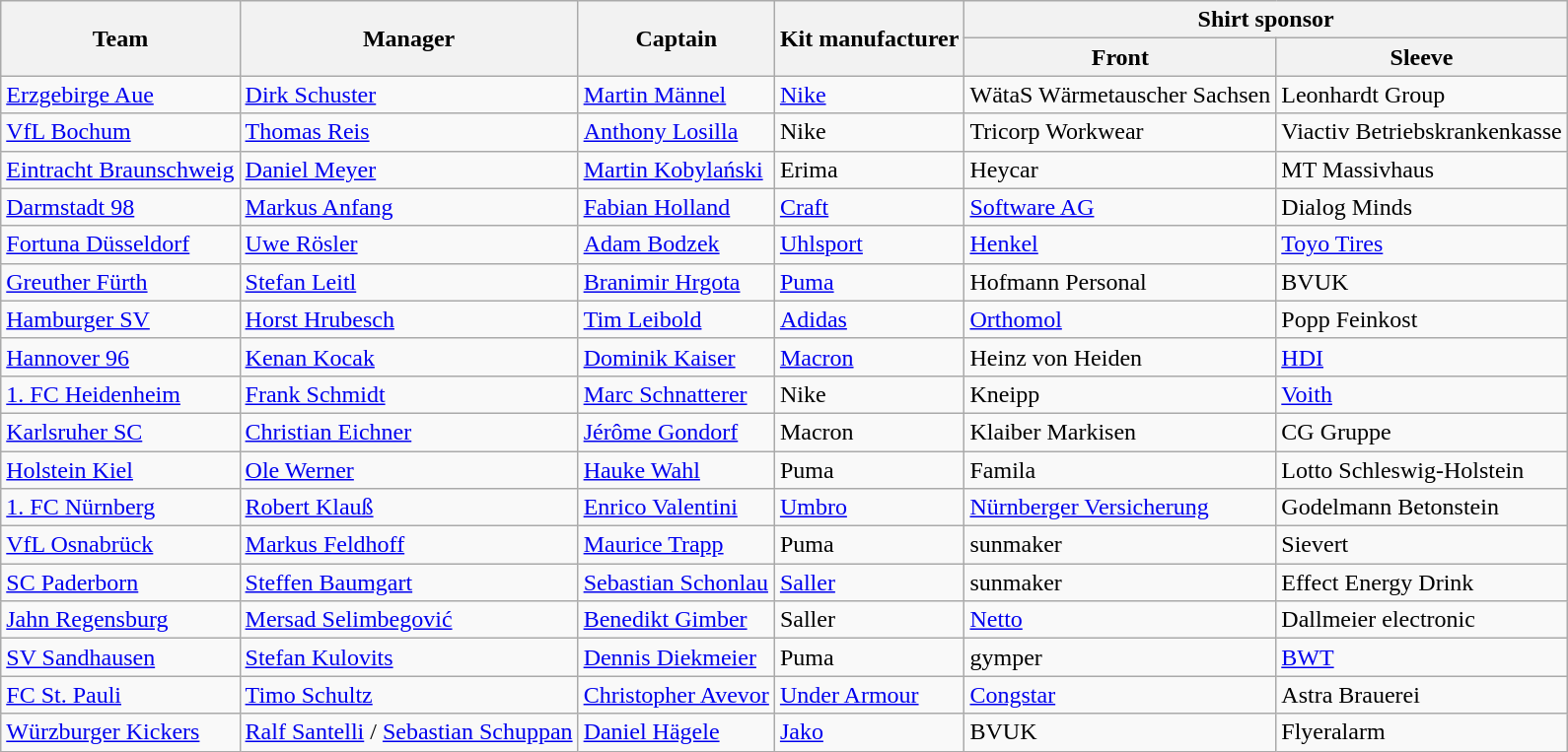<table class="wikitable sortable">
<tr>
<th rowspan="2">Team</th>
<th rowspan="2">Manager</th>
<th rowspan="2">Captain</th>
<th rowspan="2">Kit manufacturer</th>
<th colspan="2">Shirt sponsor</th>
</tr>
<tr>
<th>Front</th>
<th>Sleeve</th>
</tr>
<tr>
<td data-sort-value="Aue"><a href='#'>Erzgebirge Aue</a></td>
<td data-sort-value="Schuster, Dirk"> <a href='#'>Dirk Schuster</a></td>
<td data-sort-value="Mannel, Martin"> <a href='#'>Martin Männel</a></td>
<td><a href='#'>Nike</a></td>
<td>WätaS Wärmetauscher Sachsen</td>
<td>Leonhardt Group</td>
</tr>
<tr>
<td data-sort-value="Bochum"><a href='#'>VfL Bochum</a></td>
<td data-sort-value="Reis, Thomas"> <a href='#'>Thomas Reis</a></td>
<td data-sort-value="Losilla, Anthony"> <a href='#'>Anthony Losilla</a></td>
<td>Nike</td>
<td>Tricorp Workwear</td>
<td>Viactiv Betriebskrankenkasse</td>
</tr>
<tr>
<td data-sort-value="Braunschweig"><a href='#'>Eintracht Braunschweig</a></td>
<td data-sort-value="Meyer, Daniel"> <a href='#'>Daniel Meyer</a></td>
<td data-sort-value="Kobylanski, Martin"> <a href='#'>Martin Kobylański</a></td>
<td>Erima</td>
<td>Heycar</td>
<td>MT Massivhaus</td>
</tr>
<tr>
<td data-sort-value="Darmstadt"><a href='#'>Darmstadt 98</a></td>
<td data-sort-value="Anfang, Markus"> <a href='#'>Markus Anfang</a></td>
<td data-sort-value="Holland, Fabian"> <a href='#'>Fabian Holland</a></td>
<td><a href='#'>Craft</a></td>
<td><a href='#'>Software AG</a></td>
<td>Dialog Minds</td>
</tr>
<tr>
<td data-sort-value="Dusseldorf"><a href='#'>Fortuna Düsseldorf</a></td>
<td data-sort-value="Rosler, Uwe"> <a href='#'>Uwe Rösler</a></td>
<td data-sort-value="Bodzek, Adam"> <a href='#'>Adam Bodzek</a></td>
<td><a href='#'>Uhlsport</a></td>
<td><a href='#'>Henkel</a></td>
<td><a href='#'>Toyo Tires</a></td>
</tr>
<tr>
<td data-sort-value="Furth"><a href='#'>Greuther Fürth</a></td>
<td data-sort-value="Leitl, Stefan"> <a href='#'>Stefan Leitl</a></td>
<td data-sort-value="Hrgota, Branimir"> <a href='#'>Branimir Hrgota</a></td>
<td><a href='#'>Puma</a></td>
<td>Hofmann Personal</td>
<td>BVUK</td>
</tr>
<tr>
<td data-sort-value="Hamburg"><a href='#'>Hamburger SV</a></td>
<td data-sort-value="Hrubesch, Horst"> <a href='#'>Horst Hrubesch</a></td>
<td data-sort-value="Leibold, Tim"> <a href='#'>Tim Leibold</a></td>
<td><a href='#'>Adidas</a></td>
<td><a href='#'>Orthomol</a></td>
<td>Popp Feinkost</td>
</tr>
<tr>
<td data-sort-value="Hannover"><a href='#'>Hannover 96</a></td>
<td data-sort-value="Kocak, Kenan"> <a href='#'>Kenan Kocak</a></td>
<td data-sort-value="Kaiser, Dominik"> <a href='#'>Dominik Kaiser</a></td>
<td><a href='#'>Macron</a></td>
<td>Heinz von Heiden</td>
<td><a href='#'>HDI</a></td>
</tr>
<tr>
<td data-sort-value="Heidenheim"><a href='#'>1. FC Heidenheim</a></td>
<td data-sort-value="Schmidt, Frank"> <a href='#'>Frank Schmidt</a></td>
<td data-sort-value="Schnatterer, Marc"> <a href='#'>Marc Schnatterer</a></td>
<td>Nike</td>
<td>Kneipp</td>
<td><a href='#'>Voith</a></td>
</tr>
<tr>
<td data-sort-value="Karlsruhe"><a href='#'>Karlsruher SC</a></td>
<td data-sort-value="Eichner, Christian"> <a href='#'>Christian Eichner</a></td>
<td data-sort-value="Gondorf, Jerome"> <a href='#'>Jérôme Gondorf</a></td>
<td>Macron</td>
<td>Klaiber Markisen</td>
<td>CG Gruppe</td>
</tr>
<tr>
<td data-sort-value="Kiel"><a href='#'>Holstein Kiel</a></td>
<td data-sort-value="Werner; Ole"> <a href='#'>Ole Werner</a></td>
<td data-sort-value="Wahl, Hauke"> <a href='#'>Hauke Wahl</a></td>
<td>Puma</td>
<td>Famila</td>
<td>Lotto Schleswig-Holstein</td>
</tr>
<tr>
<td data-sort-value="Nurnberg"><a href='#'>1. FC Nürnberg</a></td>
<td data-sort-value="Klauß, Robert"> <a href='#'>Robert Klauß</a></td>
<td data-sort-value="Valentini, Enrico"> <a href='#'>Enrico Valentini</a></td>
<td><a href='#'>Umbro</a></td>
<td><a href='#'>Nürnberger Versicherung</a></td>
<td>Godelmann Betonstein</td>
</tr>
<tr>
<td data-sort-value="Osnabruck"><a href='#'>VfL Osnabrück</a></td>
<td data-sort-value="Feldhoff, Markus"> <a href='#'>Markus Feldhoff</a></td>
<td data-sort-value="Trapp, Maurice"> <a href='#'>Maurice Trapp</a></td>
<td>Puma</td>
<td>sunmaker</td>
<td>Sievert</td>
</tr>
<tr>
<td data-sort-value="Paderborn"><a href='#'>SC Paderborn</a></td>
<td data-sort-value="Baumgart, Steffen"> <a href='#'>Steffen Baumgart</a></td>
<td data-sort-value="Schonlau, Sebastian"> <a href='#'>Sebastian Schonlau</a></td>
<td><a href='#'>Saller</a></td>
<td>sunmaker</td>
<td>Effect Energy Drink</td>
</tr>
<tr>
<td data-sort-value="Regensburg"><a href='#'>Jahn Regensburg</a></td>
<td data-sort-value="Selimbegovic, Mersad"> <a href='#'>Mersad Selimbegović</a></td>
<td data-sort-value="Gimber, Benedikt"> <a href='#'>Benedikt Gimber</a></td>
<td>Saller</td>
<td><a href='#'>Netto</a></td>
<td>Dallmeier electronic</td>
</tr>
<tr>
<td data-sort-value="Sandhausen"><a href='#'>SV Sandhausen</a></td>
<td data-sort-value="Kulovits, Stefan"> <a href='#'>Stefan Kulovits</a></td>
<td data-sort-value="Diekmeier, Dennis"> <a href='#'>Dennis Diekmeier</a></td>
<td>Puma</td>
<td>gymper</td>
<td><a href='#'>BWT</a></td>
</tr>
<tr>
<td data-sort-value="St Pauli"><a href='#'>FC St. Pauli</a></td>
<td data-sort-value="Schultz, Timo"> <a href='#'>Timo Schultz</a></td>
<td data-sort-value="Avevor, Christopher"> <a href='#'>Christopher Avevor</a></td>
<td><a href='#'>Under Armour</a></td>
<td><a href='#'>Congstar</a></td>
<td>Astra Brauerei</td>
</tr>
<tr>
<td data-sort-value="Wurzburg"><a href='#'>Würzburger Kickers</a></td>
<td data-sort-value="Santelli, Ralf"> <a href='#'>Ralf Santelli</a> /  <a href='#'>Sebastian Schuppan</a></td>
<td data-sort-value="Haegele, Daniel"> <a href='#'>Daniel Hägele</a></td>
<td><a href='#'>Jako</a></td>
<td>BVUK</td>
<td>Flyeralarm</td>
</tr>
</table>
